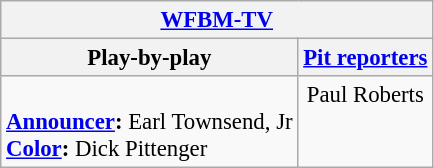<table class="wikitable" style="font-size: 95%">
<tr>
<th colspan=2><a href='#'>WFBM-TV</a></th>
</tr>
<tr>
<th>Play-by-play</th>
<th><a href='#'>Pit reporters</a></th>
</tr>
<tr>
<td valign="top"><br><strong><a href='#'>Announcer</a>: </strong>Earl Townsend, Jr<br>
<strong><a href='#'>Color</a>: </strong>Dick Pittenger<br></td>
<td align="center" valign="top">Paul Roberts<br></td>
</tr>
</table>
